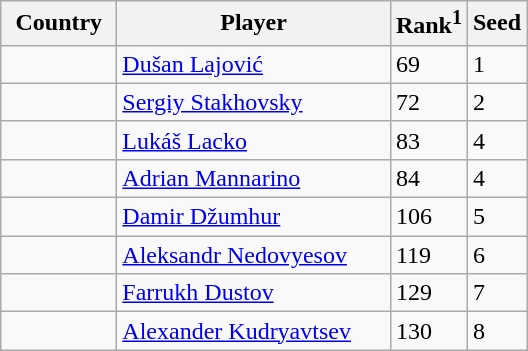<table class="sortable wikitable">
<tr>
<th width="70">Country</th>
<th width="175">Player</th>
<th>Rank<sup>1</sup></th>
<th>Seed</th>
</tr>
<tr>
<td></td>
<td><a href='#'>Dušan Lajović</a></td>
<td>69</td>
<td>1</td>
</tr>
<tr>
<td></td>
<td><a href='#'>Sergiy Stakhovsky</a></td>
<td>72</td>
<td>2</td>
</tr>
<tr>
<td></td>
<td><a href='#'>Lukáš Lacko</a></td>
<td>83</td>
<td>4</td>
</tr>
<tr>
<td></td>
<td><a href='#'>Adrian Mannarino</a></td>
<td>84</td>
<td>4</td>
</tr>
<tr>
<td></td>
<td><a href='#'>Damir Džumhur</a></td>
<td>106</td>
<td>5</td>
</tr>
<tr>
<td></td>
<td><a href='#'>Aleksandr Nedovyesov</a></td>
<td>119</td>
<td>6</td>
</tr>
<tr>
<td></td>
<td><a href='#'>Farrukh Dustov</a></td>
<td>129</td>
<td>7</td>
</tr>
<tr>
<td></td>
<td><a href='#'>Alexander Kudryavtsev</a></td>
<td>130</td>
<td>8</td>
</tr>
</table>
